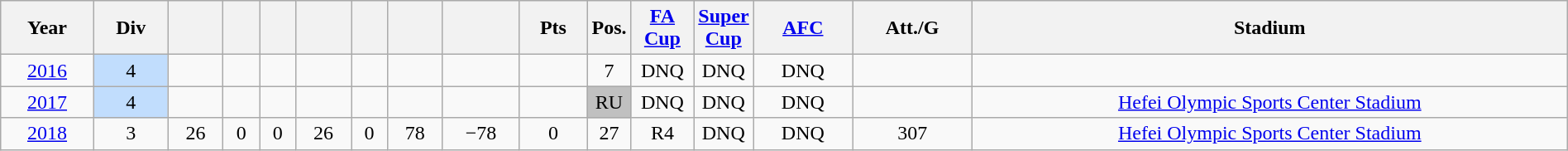<table class="wikitable sortable" width=100% style=text-align:Center>
<tr>
<th>Year</th>
<th>Div</th>
<th></th>
<th></th>
<th></th>
<th></th>
<th></th>
<th></th>
<th></th>
<th>Pts</th>
<th width=2%>Pos.</th>
<th width=4%><a href='#'>FA Cup</a></th>
<th width=2%><a href='#'>Super Cup</a></th>
<th><a href='#'>AFC</a></th>
<th>Att./G</th>
<th>Stadium</th>
</tr>
<tr>
<td><a href='#'>2016</a></td>
<td bgcolor=#c1ddfd>4</td>
<td></td>
<td></td>
<td></td>
<td></td>
<td></td>
<td></td>
<td></td>
<td></td>
<td>7</td>
<td>DNQ</td>
<td>DNQ</td>
<td>DNQ</td>
<td></td>
<td></td>
</tr>
<tr>
<td><a href='#'>2017</a></td>
<td bgcolor=#c1ddfd>4</td>
<td></td>
<td></td>
<td></td>
<td></td>
<td></td>
<td></td>
<td></td>
<td></td>
<td bgcolor=silver>RU</td>
<td>DNQ</td>
<td>DNQ</td>
<td>DNQ</td>
<td></td>
<td><a href='#'>Hefei Olympic Sports Center Stadium</a></td>
</tr>
<tr>
<td><a href='#'>2018</a></td>
<td>3</td>
<td>26</td>
<td>0</td>
<td>0</td>
<td>26</td>
<td>0</td>
<td>78</td>
<td>−78</td>
<td>0</td>
<td>27</td>
<td>R4</td>
<td>DNQ</td>
<td>DNQ</td>
<td>307</td>
<td><a href='#'>Hefei Olympic Sports Center Stadium</a></td>
</tr>
</table>
